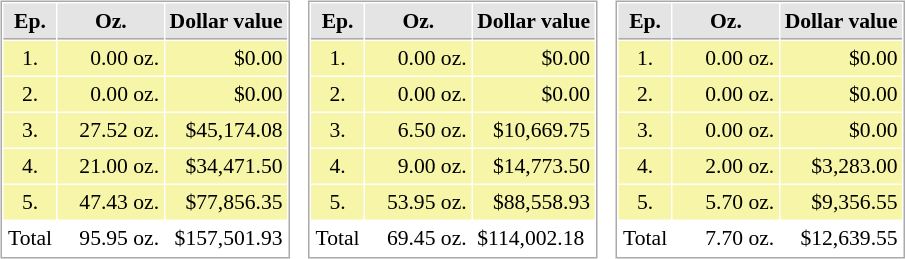<table border="0" cellspacing="10">
<tr>
<td><br><table cellspacing="1" cellpadding="3" style="border:1px solid #aaa; font-size:90%;">
<tr style="background:#e4e4e4;">
<th style="border-bottom:1px solid #aaa; width:10px;">Ep.</th>
<th style="border-bottom:1px solid #aaa; width:50px;">      Oz.      </th>
<th style="border-bottom:1px solid #aaa; width:75px;">Dollar value</th>
</tr>
<tr style="background:#f7f6a8;">
<td style="text-align:center;">1.</td>
<td style="text-align:right;">0.00 oz.</td>
<td style="text-align:right;">$0.00</td>
</tr>
<tr style="background:#f7f6a8;">
<td style="text-align:center;">2.</td>
<td style="text-align:right;">0.00 oz.</td>
<td style="text-align:right;">$0.00</td>
</tr>
<tr style="background:#f7f6a8;">
<td style="text-align:center;">3.</td>
<td style="text-align:right;">27.52 oz.</td>
<td style="text-align:right;">$45,174.08</td>
</tr>
<tr style="background:#f7f6a8;">
<td style="text-align:center;">4.</td>
<td style="text-align:right;">21.00 oz.</td>
<td style="text-align:right;">$34,471.50</td>
</tr>
<tr style="background:#f7f6a8;">
<td style="text-align:center;">5.</td>
<td style="text-align:right;">47.43 oz.</td>
<td style="text-align:right;">$77,856.35</td>
</tr>
<tr>
<td style="text-align:center;">Total</td>
<td style="text-align:right;">95.95 oz.</td>
<td style="text-align:right;">$157,501.93</td>
</tr>
</table>
</td>
<td><br><table cellspacing="1" cellpadding="3" style="border:1px solid #aaa; font-size:90%;">
<tr style="background:#e4e4e4;">
<th style="border-bottom:1px solid #aaa; width:10px;">Ep.</th>
<th style="border-bottom:1px solid #aaa; width:50px;">      Oz.      </th>
<th style="border-bottom:1px solid #aaa; width:70px;">Dollar value</th>
</tr>
<tr style="background:#f7f6a8;">
<td style="text-align:center;">1.</td>
<td style="text-align:right;">0.00 oz.</td>
<td style="text-align:right;">$0.00</td>
</tr>
<tr style="background:#f7f6a8;">
<td style="text-align:center;">2.</td>
<td style="text-align:right;">0.00 oz.</td>
<td style="text-align:right;">$0.00</td>
</tr>
<tr style="background:#f7f6a8;">
<td style="text-align:center;">3.</td>
<td style="text-align:right;">6.50 oz.</td>
<td style="text-align:right;">$10,669.75</td>
</tr>
<tr style="background:#f7f6a8;">
<td style="text-align:center;">4.</td>
<td style="text-align:right;">9.00 oz.</td>
<td style="text-align:right;">$14,773.50</td>
</tr>
<tr style="background:#f7f6a8;">
<td style="text-align:center;">5.</td>
<td style="text-align:right;">53.95 oz.</td>
<td style="text-align:right;">$88,558.93</td>
</tr>
<tr>
<td style="text-align:center;">Total</td>
<td style="text-align:right;">69.45 oz.</td>
<td>$114,002.18</td>
</tr>
</table>
</td>
<td><br><table cellspacing="1" cellpadding="3" style="border:1px solid #aaa; font-size:90%;">
<tr style="background:#e4e4e4;">
<th style="border-bottom:1px solid #aaa; width:10px;">Ep.</th>
<th style="border-bottom:1px solid #aaa; width:50px;">      Oz.      </th>
<th style="border-bottom:1px solid #aaa; width:75px;">Dollar value</th>
</tr>
<tr style="background:#f7f6a8;">
<td style="text-align:center;">1.</td>
<td style="text-align:right;">0.00 oz.</td>
<td style="text-align:right;">$0.00</td>
</tr>
<tr style="background:#f7f6a8;">
<td style="text-align:center;">2.</td>
<td style="text-align:right;">0.00 oz.</td>
<td style="text-align:right;">$0.00</td>
</tr>
<tr style="background:#f7f6a8;">
<td style="text-align:center;">3.</td>
<td style="text-align:right;">0.00 oz.</td>
<td style="text-align:right;">$0.00</td>
</tr>
<tr style="background:#f7f6a8;">
<td style="text-align:center;">4.</td>
<td style="text-align:right;">2.00 oz.</td>
<td style="text-align:right;">$3,283.00</td>
</tr>
<tr style="background:#f7f6a8;">
<td style="text-align:center;">5.</td>
<td style="text-align:right;">5.70 oz.</td>
<td style="text-align:right;">$9,356.55</td>
</tr>
<tr>
<td style="text-align:center;">Total</td>
<td style="text-align:right;">7.70 oz.</td>
<td style="text-align:right;">$12,639.55</td>
</tr>
</table>
</td>
</tr>
<tr>
<td rowspan=3></td>
</tr>
</table>
